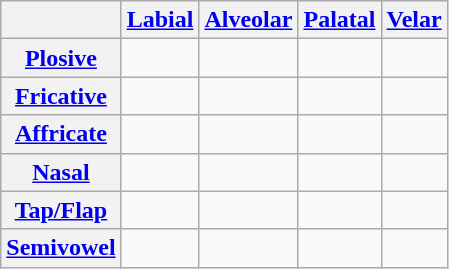<table class="wikitable" style="text-align:center">
<tr>
<th></th>
<th><a href='#'>Labial</a></th>
<th><a href='#'>Alveolar</a></th>
<th><a href='#'>Palatal</a></th>
<th><a href='#'>Velar</a></th>
</tr>
<tr>
<th><a href='#'>Plosive</a></th>
<td></td>
<td></td>
<td></td>
<td></td>
</tr>
<tr>
<th><a href='#'>Fricative</a></th>
<td></td>
<td></td>
<td></td>
<td></td>
</tr>
<tr>
<th><a href='#'>Affricate</a></th>
<td></td>
<td></td>
<td></td>
<td></td>
</tr>
<tr>
<th><a href='#'>Nasal</a></th>
<td></td>
<td></td>
<td></td>
<td></td>
</tr>
<tr>
<th><a href='#'>Tap/Flap</a></th>
<td></td>
<td></td>
<td></td>
<td></td>
</tr>
<tr>
<th><a href='#'>Semivowel</a></th>
<td></td>
<td></td>
<td></td>
<td></td>
</tr>
</table>
